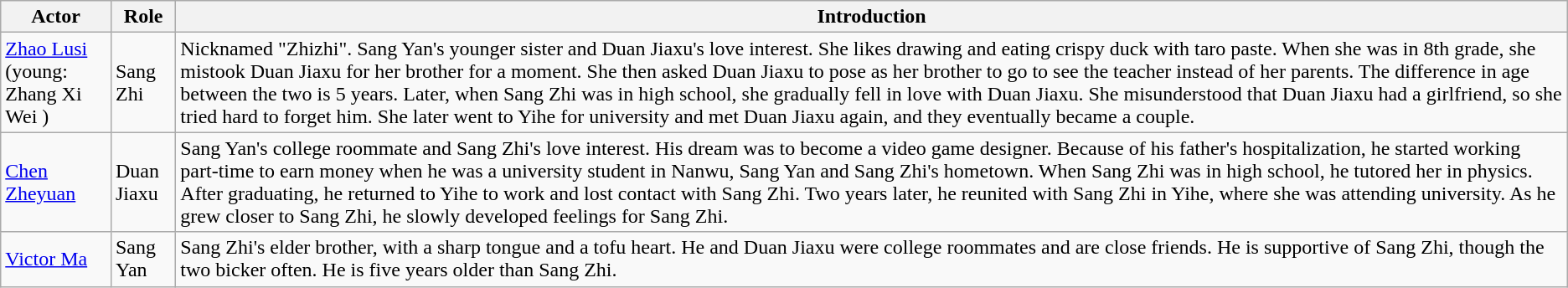<table class="wikitable">
<tr>
<th><strong>Actor</strong></th>
<th><strong>Role</strong></th>
<th><strong>Introduction</strong></th>
</tr>
<tr>
<td><a href='#'>Zhao Lusi</a><br>(young: Zhang Xi Wei )</td>
<td>Sang Zhi</td>
<td>Nicknamed "Zhizhi". Sang Yan's younger sister and Duan Jiaxu's love interest. She likes drawing and eating crispy duck with taro paste. When she was in 8th grade, she mistook Duan Jiaxu for her brother for a moment. She then asked Duan Jiaxu to pose as her brother to go to see the teacher instead of her parents. The difference in age between the two is 5 years. Later, when Sang Zhi was in high school, she gradually fell in love with Duan Jiaxu. She misunderstood that Duan Jiaxu had a girlfriend, so she tried hard to forget him. She later went to Yihe for university and met Duan Jiaxu again, and they eventually became a couple.</td>
</tr>
<tr>
<td><a href='#'>Chen Zheyuan</a></td>
<td>Duan Jiaxu</td>
<td>Sang Yan's college roommate and Sang Zhi's love interest. His dream was to become a video game designer. Because of his father's hospitalization, he started working part-time to earn money when he was a university student in Nanwu, Sang Yan and Sang Zhi's hometown. When Sang Zhi was in high school, he tutored her in physics. After graduating, he returned to Yihe to work and lost contact with Sang Zhi. Two years later, he reunited with Sang Zhi in Yihe, where she was attending university. As he grew closer to Sang Zhi, he slowly developed feelings for Sang Zhi.</td>
</tr>
<tr>
<td><a href='#'>Victor Ma</a></td>
<td>Sang Yan</td>
<td>Sang Zhi's elder brother, with a sharp tongue and a tofu heart. He and Duan Jiaxu were college roommates and are close friends. He is supportive of Sang Zhi, though the two bicker often. He is five years older than Sang Zhi.</td>
</tr>
</table>
